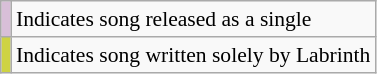<table class="wikitable" style="font-size:90%;">
<tr>
<td style="background-color:#D8BFD8"> </td>
<td>Indicates song released as a single</td>
</tr>
<tr>
<td style="background-color:#CED343"> </td>
<td>Indicates song written solely by Labrinth</td>
</tr>
</table>
